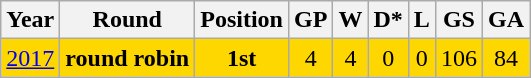<table class="wikitable" style="text-align: center;">
<tr>
<th>Year</th>
<th>Round</th>
<th>Position</th>
<th>GP</th>
<th>W</th>
<th>D*</th>
<th>L</th>
<th>GS</th>
<th>GA</th>
</tr>
<tr style="background:gold;">
<td> <a href='#'>2017</a></td>
<td><strong>round robin</strong></td>
<td><strong>1st</strong></td>
<td>4</td>
<td>4</td>
<td>0</td>
<td>0</td>
<td>106</td>
<td>84</td>
</tr>
</table>
